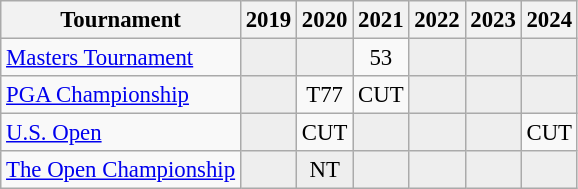<table class="wikitable" style="font-size:95%;text-align:center;">
<tr>
<th>Tournament</th>
<th>2019</th>
<th>2020</th>
<th>2021</th>
<th>2022</th>
<th>2023</th>
<th>2024</th>
</tr>
<tr>
<td align=left><a href='#'>Masters Tournament</a></td>
<td style="background:#eeeeee;"></td>
<td style="background:#eeeeee;"></td>
<td>53</td>
<td style="background:#eeeeee;"></td>
<td style="background:#eeeeee;"></td>
<td style="background:#eeeeee;"></td>
</tr>
<tr>
<td align=left><a href='#'>PGA Championship</a></td>
<td style="background:#eeeeee;"></td>
<td>T77</td>
<td>CUT</td>
<td style="background:#eeeeee;"></td>
<td style="background:#eeeeee;"></td>
<td style="background:#eeeeee;"></td>
</tr>
<tr>
<td align=left><a href='#'>U.S. Open</a></td>
<td style="background:#eeeeee;"></td>
<td>CUT</td>
<td style="background:#eeeeee;"></td>
<td style="background:#eeeeee;"></td>
<td style="background:#eeeeee;"></td>
<td>CUT</td>
</tr>
<tr>
<td align=left><a href='#'>The Open Championship</a></td>
<td style="background:#eeeeee;"></td>
<td style="background:#eeeeee;">NT</td>
<td style="background:#eeeeee;"></td>
<td style="background:#eeeeee;"></td>
<td style="background:#eeeeee;"></td>
<td style="background:#eeeeee;"></td>
</tr>
</table>
